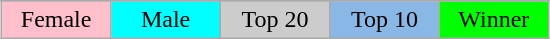<table class="wikitable" style="margin:1em auto; text-align:center;">
<tr>
</tr>
<tr>
<td style="background:pink;" width="15%">Female</td>
<td style="background:cyan;" width="15%">Male</td>
<td style="background:#CCCCCC;" width="15%">Top 20</td>
<td style="background:#8AB8E6" width="15%">Top 10</td>
<td style="background:lime;" width="15%">Winner</td>
</tr>
</table>
